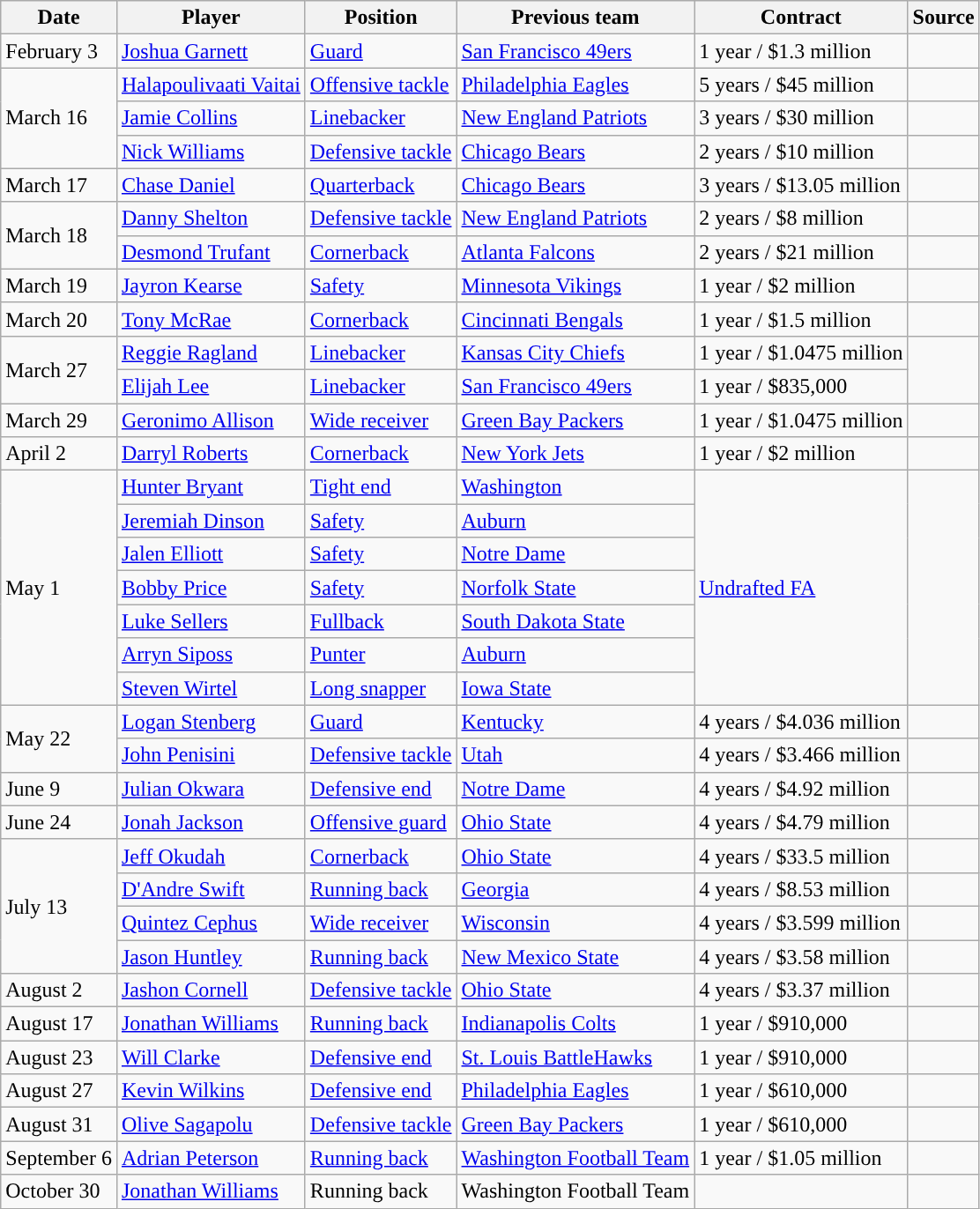<table class="wikitable">
<tr>
<th>Date</th>
<th>Player</th>
<th>Position</th>
<th>Previous team</th>
<th>Contract</th>
<th>Source</th>
</tr>
<tr>
<td>February 3</td>
<td><a href='#'>Joshua Garnett</a></td>
<td><a href='#'>Guard</a></td>
<td><a href='#'>San Francisco 49ers</a></td>
<td>1 year / $1.3 million</td>
<td></td>
</tr>
<tr>
<td rowspan="3">March 16</td>
<td><a href='#'>Halapoulivaati Vaitai</a></td>
<td><a href='#'>Offensive tackle</a></td>
<td><a href='#'>Philadelphia Eagles</a></td>
<td>5 years / $45 million</td>
<td></td>
</tr>
<tr>
<td><a href='#'>Jamie Collins</a></td>
<td><a href='#'>Linebacker</a></td>
<td><a href='#'>New England Patriots</a></td>
<td>3 years / $30 million</td>
<td></td>
</tr>
<tr>
<td><a href='#'>Nick Williams</a></td>
<td><a href='#'>Defensive tackle</a></td>
<td><a href='#'>Chicago Bears</a></td>
<td>2 years / $10 million</td>
<td></td>
</tr>
<tr>
<td>March 17</td>
<td><a href='#'>Chase Daniel</a></td>
<td><a href='#'>Quarterback</a></td>
<td><a href='#'>Chicago Bears</a></td>
<td>3 years / $13.05 million</td>
<td></td>
</tr>
<tr>
<td rowspan="2">March 18</td>
<td><a href='#'>Danny Shelton</a></td>
<td><a href='#'>Defensive tackle</a></td>
<td><a href='#'>New England Patriots</a></td>
<td>2 years / $8 million</td>
<td></td>
</tr>
<tr>
<td><a href='#'>Desmond Trufant</a></td>
<td><a href='#'>Cornerback</a></td>
<td><a href='#'>Atlanta Falcons</a></td>
<td>2 years / $21 million</td>
<td></td>
</tr>
<tr>
<td>March 19</td>
<td><a href='#'>Jayron Kearse</a></td>
<td><a href='#'>Safety</a></td>
<td><a href='#'>Minnesota Vikings</a></td>
<td>1 year / $2 million</td>
<td></td>
</tr>
<tr>
<td>March 20</td>
<td><a href='#'>Tony McRae</a></td>
<td><a href='#'>Cornerback</a></td>
<td><a href='#'>Cincinnati Bengals</a></td>
<td>1 year / $1.5 million</td>
<td></td>
</tr>
<tr>
<td rowspan="2">March 27</td>
<td><a href='#'>Reggie Ragland</a></td>
<td><a href='#'>Linebacker</a></td>
<td><a href='#'>Kansas City Chiefs</a></td>
<td>1 year / $1.0475 million</td>
<td rowspan="2"></td>
</tr>
<tr>
<td><a href='#'>Elijah Lee</a></td>
<td><a href='#'>Linebacker</a></td>
<td><a href='#'>San Francisco 49ers</a></td>
<td>1 year / $835,000</td>
</tr>
<tr>
<td>March 29</td>
<td><a href='#'>Geronimo Allison</a></td>
<td><a href='#'>Wide receiver</a></td>
<td><a href='#'>Green Bay Packers</a></td>
<td>1 year / $1.0475 million</td>
<td></td>
</tr>
<tr>
<td>April 2</td>
<td><a href='#'>Darryl Roberts</a></td>
<td><a href='#'>Cornerback</a></td>
<td><a href='#'>New York Jets</a></td>
<td>1 year / $2 million</td>
<td></td>
</tr>
<tr>
<td rowspan="7">May 1</td>
<td><a href='#'>Hunter Bryant</a></td>
<td><a href='#'>Tight end</a></td>
<td><a href='#'>Washington</a></td>
<td rowspan="7"><a href='#'>Undrafted FA</a></td>
<td rowspan="7"></td>
</tr>
<tr>
<td><a href='#'>Jeremiah Dinson</a></td>
<td><a href='#'>Safety</a></td>
<td><a href='#'>Auburn</a></td>
</tr>
<tr>
<td><a href='#'>Jalen Elliott</a></td>
<td><a href='#'>Safety</a></td>
<td><a href='#'>Notre Dame</a></td>
</tr>
<tr>
<td><a href='#'>Bobby Price</a></td>
<td><a href='#'>Safety</a></td>
<td><a href='#'>Norfolk State</a></td>
</tr>
<tr>
<td><a href='#'>Luke Sellers</a></td>
<td><a href='#'>Fullback</a></td>
<td><a href='#'>South Dakota State</a></td>
</tr>
<tr>
<td><a href='#'>Arryn Siposs</a></td>
<td><a href='#'>Punter</a></td>
<td><a href='#'>Auburn</a></td>
</tr>
<tr>
<td><a href='#'>Steven Wirtel</a></td>
<td><a href='#'>Long snapper</a></td>
<td><a href='#'>Iowa State</a></td>
</tr>
<tr>
<td rowspan="2">May 22</td>
<td><a href='#'>Logan Stenberg</a></td>
<td><a href='#'>Guard</a></td>
<td><a href='#'>Kentucky</a></td>
<td>4 years / $4.036 million</td>
<td></td>
</tr>
<tr>
<td><a href='#'>John Penisini</a></td>
<td><a href='#'>Defensive tackle</a></td>
<td><a href='#'>Utah</a></td>
<td>4 years / $3.466 million</td>
<td></td>
</tr>
<tr>
<td>June 9</td>
<td><a href='#'>Julian Okwara</a></td>
<td><a href='#'>Defensive end</a></td>
<td><a href='#'>Notre Dame</a></td>
<td>4 years / $4.92 million</td>
<td></td>
</tr>
<tr>
<td>June 24</td>
<td><a href='#'>Jonah Jackson</a></td>
<td><a href='#'>Offensive guard</a></td>
<td><a href='#'>Ohio State</a></td>
<td>4 years / $4.79 million</td>
<td></td>
</tr>
<tr>
<td rowspan="4">July 13</td>
<td><a href='#'>Jeff Okudah</a></td>
<td><a href='#'>Cornerback</a></td>
<td><a href='#'>Ohio State</a></td>
<td>4 years / $33.5 million</td>
<td></td>
</tr>
<tr>
<td><a href='#'>D'Andre Swift</a></td>
<td><a href='#'>Running back</a></td>
<td><a href='#'>Georgia</a></td>
<td>4 years / $8.53 million</td>
<td></td>
</tr>
<tr>
<td><a href='#'>Quintez Cephus</a></td>
<td><a href='#'>Wide receiver</a></td>
<td><a href='#'>Wisconsin</a></td>
<td>4 years / $3.599 million</td>
<td></td>
</tr>
<tr>
<td><a href='#'>Jason Huntley</a></td>
<td><a href='#'>Running back</a></td>
<td><a href='#'>New Mexico State</a></td>
<td>4 years / $3.58 million</td>
<td></td>
</tr>
<tr>
<td>August 2</td>
<td><a href='#'>Jashon Cornell</a></td>
<td><a href='#'>Defensive tackle</a></td>
<td><a href='#'>Ohio State</a></td>
<td>4 years / $3.37 million</td>
<td></td>
</tr>
<tr>
<td>August 17</td>
<td><a href='#'>Jonathan Williams</a></td>
<td><a href='#'>Running back</a></td>
<td><a href='#'>Indianapolis Colts</a></td>
<td>1 year / $910,000</td>
<td></td>
</tr>
<tr>
<td>August 23</td>
<td><a href='#'>Will Clarke</a></td>
<td><a href='#'>Defensive end</a></td>
<td><a href='#'>St. Louis BattleHawks</a></td>
<td>1 year / $910,000</td>
<td></td>
</tr>
<tr>
<td>August 27</td>
<td><a href='#'>Kevin Wilkins</a></td>
<td><a href='#'>Defensive end</a></td>
<td><a href='#'>Philadelphia Eagles</a></td>
<td>1 year / $610,000</td>
<td></td>
</tr>
<tr>
<td>August 31</td>
<td><a href='#'>Olive Sagapolu</a></td>
<td><a href='#'>Defensive tackle</a></td>
<td><a href='#'>Green Bay Packers</a></td>
<td>1 year / $610,000</td>
<td></td>
</tr>
<tr>
<td>September 6</td>
<td><a href='#'>Adrian Peterson</a></td>
<td><a href='#'>Running back</a></td>
<td><a href='#'>Washington Football Team</a></td>
<td>1 year / $1.05 million</td>
<td></td>
</tr>
<tr>
<td>October 30</td>
<td><a href='#'>Jonathan Williams</a></td>
<td>Running back</td>
<td>Washington Football Team</td>
<td></td>
<td></td>
</tr>
</table>
